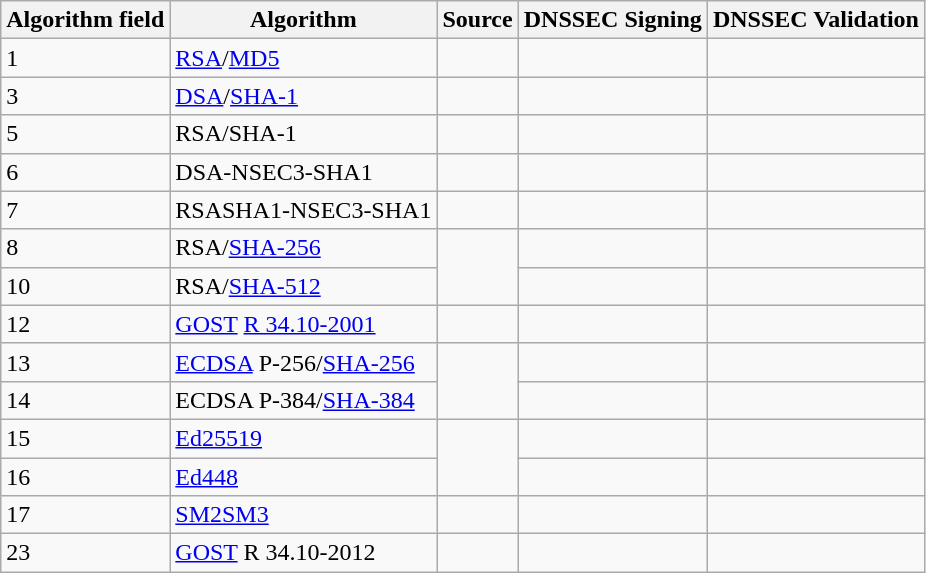<table class="wikitable">
<tr>
<th>Algorithm field</th>
<th>Algorithm</th>
<th>Source</th>
<th>DNSSEC Signing</th>
<th>DNSSEC Validation</th>
</tr>
<tr>
<td>1</td>
<td><a href='#'>RSA</a>/<a href='#'>MD5</a></td>
<td></td>
<td></td>
<td></td>
</tr>
<tr>
<td>3</td>
<td><a href='#'>DSA</a>/<a href='#'>SHA-1</a></td>
<td></td>
<td></td>
<td></td>
</tr>
<tr>
<td>5</td>
<td>RSA/SHA-1</td>
<td></td>
<td></td>
<td></td>
</tr>
<tr>
<td>6</td>
<td>DSA-NSEC3-SHA1</td>
<td></td>
<td></td>
<td></td>
</tr>
<tr>
<td>7</td>
<td>RSASHA1-NSEC3-SHA1</td>
<td></td>
<td></td>
<td></td>
</tr>
<tr>
<td>8</td>
<td>RSA/<a href='#'>SHA-256</a></td>
<td rowspan="2"></td>
<td></td>
<td></td>
</tr>
<tr>
<td>10</td>
<td>RSA/<a href='#'>SHA-512</a></td>
<td></td>
<td></td>
</tr>
<tr>
<td>12</td>
<td><a href='#'>GOST</a> <a href='#'>R 34.10-2001</a></td>
<td></td>
<td></td>
<td></td>
</tr>
<tr>
<td>13</td>
<td><a href='#'>ECDSA</a> P-256/<a href='#'>SHA-256</a></td>
<td rowspan="2"></td>
<td></td>
<td></td>
</tr>
<tr>
<td>14</td>
<td>ECDSA P-384/<a href='#'>SHA-384</a></td>
<td></td>
<td></td>
</tr>
<tr>
<td>15</td>
<td><a href='#'>Ed25519</a></td>
<td rowspan="2"></td>
<td></td>
<td></td>
</tr>
<tr>
<td>16</td>
<td><a href='#'>Ed448</a></td>
<td></td>
<td></td>
</tr>
<tr>
<td>17</td>
<td><a href='#'>SM2SM3</a></td>
<td></td>
<td></td>
<td></td>
</tr>
<tr>
<td>23</td>
<td><a href='#'>GOST</a> R 34.10-2012</td>
<td></td>
<td></td>
<td></td>
</tr>
</table>
